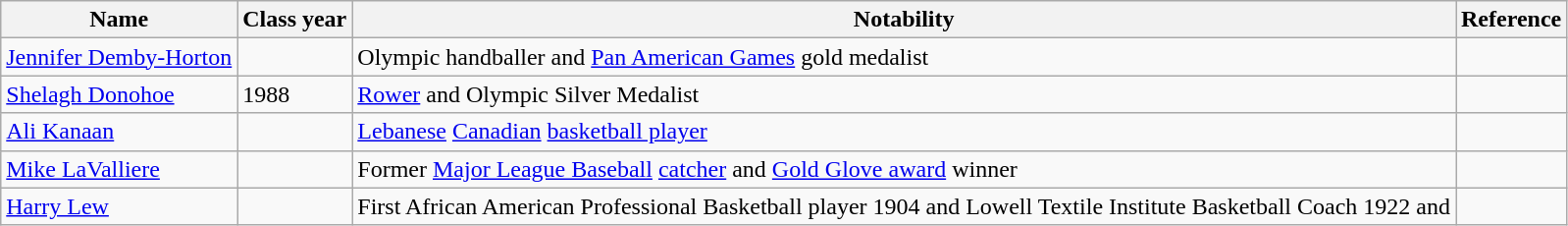<table class="wikitable sortable">
<tr>
<th>Name</th>
<th>Class year</th>
<th>Notability</th>
<th>Reference</th>
</tr>
<tr>
<td><a href='#'>Jennifer Demby-Horton</a></td>
<td></td>
<td>Olympic handballer and <a href='#'>Pan American Games</a> gold medalist</td>
<td></td>
</tr>
<tr>
<td><a href='#'>Shelagh Donohoe</a></td>
<td>1988</td>
<td><a href='#'>Rower</a> and Olympic Silver Medalist</td>
<td></td>
</tr>
<tr>
<td><a href='#'>Ali Kanaan</a></td>
<td></td>
<td><a href='#'>Lebanese</a> <a href='#'>Canadian</a> <a href='#'>basketball player</a></td>
<td></td>
</tr>
<tr>
<td><a href='#'>Mike LaValliere</a></td>
<td></td>
<td>Former <a href='#'>Major League Baseball</a> <a href='#'>catcher</a> and <a href='#'>Gold Glove award</a> winner</td>
<td></td>
</tr>
<tr>
<td><a href='#'>Harry Lew</a></td>
<td></td>
<td>First African American Professional Basketball player 1904 and Lowell Textile Institute Basketball Coach 1922 and</td>
<td></td>
</tr>
</table>
